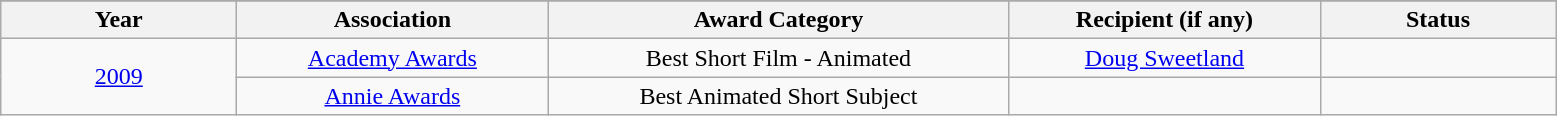<table class="wikitable sortable" style="text-align: center">
<tr>
</tr>
<tr>
<th width="150"><strong>Year</strong></th>
<th width="200"><strong>Association</strong></th>
<th width="300"><strong>Award Category</strong></th>
<th width="200"><strong>Recipient (if any)</strong></th>
<th width="150"><strong>Status</strong></th>
</tr>
<tr>
<td rowspan=2><a href='#'>2009</a></td>
<td><a href='#'>Academy Awards</a></td>
<td>Best Short Film - Animated</td>
<td><a href='#'>Doug Sweetland</a></td>
<td></td>
</tr>
<tr>
<td><a href='#'>Annie Awards</a></td>
<td>Best Animated Short Subject</td>
<td></td>
<td></td>
</tr>
</table>
